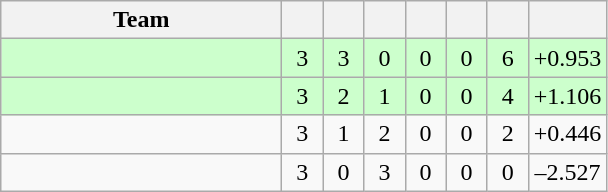<table class="wikitable" style="text-align:center">
<tr>
<th width=180>Team</th>
<th width=20></th>
<th width=20></th>
<th width=20></th>
<th width=20></th>
<th width=20></th>
<th width=20></th>
<th width=45></th>
</tr>
<tr style="background:#cfc">
<td align="left"></td>
<td>3</td>
<td>3</td>
<td>0</td>
<td>0</td>
<td>0</td>
<td>6</td>
<td>+0.953</td>
</tr>
<tr style="background:#cfc">
<td align="left"></td>
<td>3</td>
<td>2</td>
<td>1</td>
<td>0</td>
<td>0</td>
<td>4</td>
<td>+1.106</td>
</tr>
<tr>
<td align="left"></td>
<td>3</td>
<td>1</td>
<td>2</td>
<td>0</td>
<td>0</td>
<td>2</td>
<td>+0.446</td>
</tr>
<tr>
<td align="left"></td>
<td>3</td>
<td>0</td>
<td>3</td>
<td>0</td>
<td>0</td>
<td>0</td>
<td>–2.527</td>
</tr>
</table>
